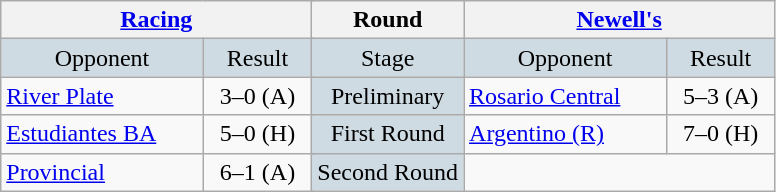<table class="wikitable" style="text-align:center;">
<tr>
<th colspan=3 width=200px><a href='#'>Racing</a></th>
<th>Round</th>
<th colspan=3 width=200px><a href='#'>Newell's</a></th>
</tr>
<tr bgcolor= #CFDBE2>
<td>Opponent</td>
<td colspan=2>Result</td>
<td>Stage</td>
<td>Opponent</td>
<td colspan=2>Result</td>
</tr>
<tr>
<td align=left><a href='#'>River Plate</a></td>
<td colspan=2>3–0 (A)</td>
<td bgcolor= #CFDBE2>Preliminary</td>
<td align=left><a href='#'>Rosario Central</a></td>
<td colspan=2>5–3 (A)</td>
</tr>
<tr>
<td align=left><a href='#'>Estudiantes BA</a></td>
<td colspan=2>5–0 (H)</td>
<td bgcolor= #CFDBE2>First Round</td>
<td align=left><a href='#'>Argentino (R)</a></td>
<td colspan=2>7–0 (H)</td>
</tr>
<tr>
<td align=left><a href='#'>Provincial</a></td>
<td colspan=2>6–1 (A)</td>
<td bgcolor= #CFDBE2>Second Round</td>
<td colspan=2></td>
</tr>
</table>
